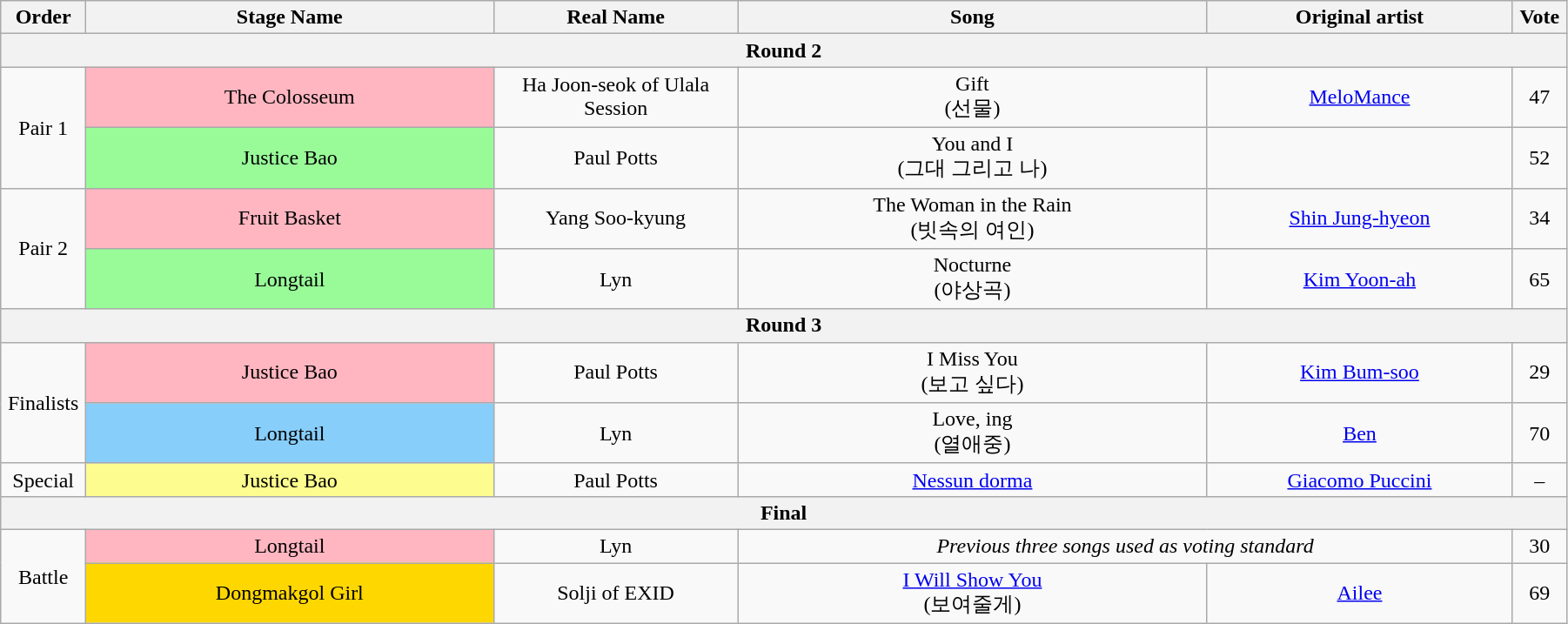<table class="wikitable" style="text-align:center; width:95%;">
<tr>
<th style="width:1%;">Order</th>
<th style="width:20%;">Stage Name</th>
<th style="width:12%;">Real Name</th>
<th style="width:23%;">Song</th>
<th style="width:15%;">Original artist</th>
<th style="width:1%;">Vote</th>
</tr>
<tr>
<th colspan=6>Round 2</th>
</tr>
<tr>
<td rowspan=2>Pair 1</td>
<td bgcolor="lightpink">The Colosseum</td>
<td>Ha Joon-seok of Ulala Session</td>
<td>Gift<br>(선물)</td>
<td><a href='#'>MeloMance</a></td>
<td>47</td>
</tr>
<tr>
<td bgcolor="palegreen">Justice Bao</td>
<td>Paul Potts</td>
<td>You and I<br>(그대 그리고 나)</td>
<td></td>
<td>52</td>
</tr>
<tr>
<td rowspan=2>Pair 2</td>
<td bgcolor="lightpink">Fruit Basket</td>
<td>Yang Soo-kyung</td>
<td>The Woman in the Rain<br>(빗속의 여인)</td>
<td><a href='#'>Shin Jung-hyeon</a></td>
<td>34</td>
</tr>
<tr>
<td bgcolor="palegreen">Longtail</td>
<td>Lyn</td>
<td>Nocturne<br>(야상곡)</td>
<td><a href='#'>Kim Yoon-ah</a></td>
<td>65</td>
</tr>
<tr>
<th colspan=6>Round 3</th>
</tr>
<tr>
<td rowspan=2>Finalists</td>
<td bgcolor="lightpink">Justice Bao</td>
<td>Paul Potts</td>
<td>I Miss You<br>(보고 싶다)</td>
<td><a href='#'>Kim Bum-soo</a></td>
<td>29</td>
</tr>
<tr>
<td bgcolor="lightskyblue">Longtail</td>
<td>Lyn</td>
<td>Love, ing<br>(열애중)</td>
<td><a href='#'>Ben</a></td>
<td>70</td>
</tr>
<tr>
<td>Special</td>
<td bgcolor="#FDFC8F">Justice Bao</td>
<td>Paul Potts</td>
<td><a href='#'>Nessun dorma</a></td>
<td><a href='#'>Giacomo Puccini</a></td>
<td>–</td>
</tr>
<tr>
<th colspan=6>Final</th>
</tr>
<tr>
<td rowspan=2>Battle</td>
<td bgcolor="lightpink">Longtail</td>
<td>Lyn</td>
<td colspan=2><em>Previous three songs used as voting standard</em></td>
<td>30</td>
</tr>
<tr>
<td bgcolor="gold">Dongmakgol Girl</td>
<td>Solji of EXID</td>
<td><a href='#'>I Will Show You</a><br>(보여줄게)</td>
<td><a href='#'>Ailee</a></td>
<td>69</td>
</tr>
</table>
